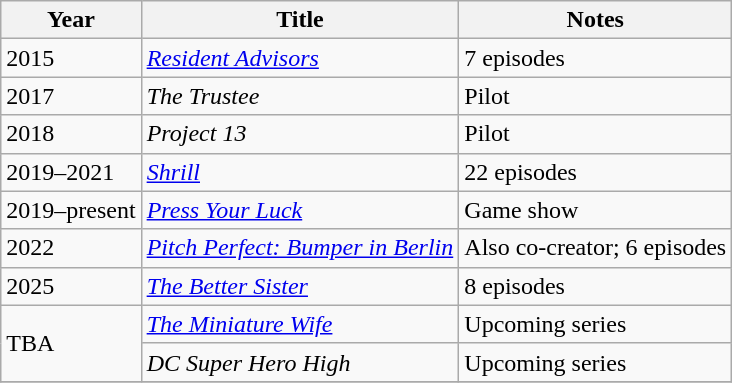<table class="wikitable sortable">
<tr>
<th>Year</th>
<th>Title</th>
<th class="unsortable">Notes</th>
</tr>
<tr>
<td>2015</td>
<td><em><a href='#'>Resident Advisors</a></em></td>
<td>7 episodes</td>
</tr>
<tr>
<td>2017</td>
<td><em>The Trustee</em></td>
<td>Pilot</td>
</tr>
<tr>
<td>2018</td>
<td><em>Project 13</em></td>
<td>Pilot</td>
</tr>
<tr>
<td>2019–2021</td>
<td><em><a href='#'>Shrill</a></em></td>
<td>22 episodes</td>
</tr>
<tr>
<td>2019–present</td>
<td><em><a href='#'>Press Your Luck</a></em></td>
<td>Game show</td>
</tr>
<tr>
<td>2022</td>
<td><em><a href='#'>Pitch Perfect: Bumper in Berlin</a></em></td>
<td>Also co-creator; 6 episodes</td>
</tr>
<tr>
<td>2025</td>
<td><em><a href='#'>The Better Sister</a></em></td>
<td>8 episodes</td>
</tr>
<tr>
<td rowspan="2">TBA</td>
<td><em><a href='#'>The Miniature Wife</a></em></td>
<td>Upcoming series</td>
</tr>
<tr>
<td><em>DC Super Hero High</em></td>
<td>Upcoming series</td>
</tr>
<tr>
</tr>
</table>
